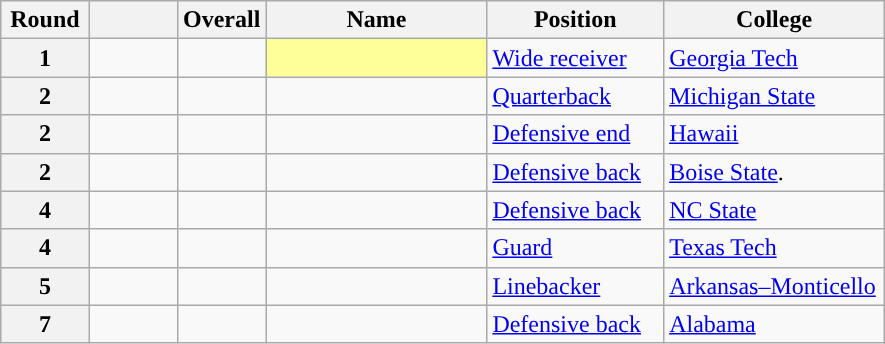<table class="wikitable sortable">
<tr>
<th scope="col" style="width: 10%;">Round</th>
<th scope="col" style="width: 10%;"></th>
<th scope="col" style="width: 10%;">Overall</th>
<th scope="col" style="width: 25%;">Name</th>
<th scope="col" style="width: 20%;">Position</th>
<th scope="col" style="width: 25%;">College</th>
</tr>
<tr>
<th scope="row">1</th>
<td></td>
<td></td>
<td style="background-color: #FFFF99;"> </td>
<td><a href='#'>Wide receiver</a></td>
<td><a href='#'>Georgia Tech</a></td>
</tr>
<tr>
<th scope="row">2</th>
<td></td>
<td></td>
<td></td>
<td><a href='#'>Quarterback</a></td>
<td><a href='#'>Michigan State</a></td>
</tr>
<tr>
<th scope="row">2</th>
<td></td>
<td></td>
<td></td>
<td><a href='#'>Defensive end</a></td>
<td><a href='#'>Hawaii</a></td>
</tr>
<tr>
<th scope="row">2</th>
<td></td>
<td></td>
<td></td>
<td><a href='#'>Defensive back</a></td>
<td><a href='#'>Boise State</a>.</td>
</tr>
<tr>
<th scope="row">4</th>
<td></td>
<td></td>
<td></td>
<td><a href='#'>Defensive back</a></td>
<td><a href='#'>NC State</a></td>
</tr>
<tr>
<th scope="row">4</th>
<td></td>
<td></td>
<td></td>
<td><a href='#'>Guard</a></td>
<td><a href='#'>Texas Tech</a></td>
</tr>
<tr>
<th scope="row">5</th>
<td></td>
<td></td>
<td></td>
<td><a href='#'>Linebacker</a></td>
<td><a href='#'>Arkansas–Monticello</a></td>
</tr>
<tr>
<th scope="row">7</th>
<td></td>
<td></td>
<td></td>
<td><a href='#'>Defensive back</a></td>
<td><a href='#'>Alabama</a></td>
</tr>
</table>
